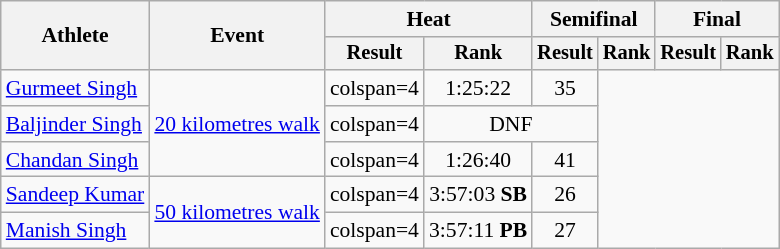<table class="wikitable" style="font-size:90%">
<tr>
<th rowspan="2">Athlete</th>
<th rowspan="2">Event</th>
<th colspan="2">Heat</th>
<th colspan="2">Semifinal</th>
<th colspan="2">Final</th>
</tr>
<tr style="font-size:95%">
<th>Result</th>
<th>Rank</th>
<th>Result</th>
<th>Rank</th>
<th>Result</th>
<th>Rank</th>
</tr>
<tr style=text-align:center>
<td style=text-align:left><a href='#'>Gurmeet Singh</a></td>
<td style=text-align:left rowspan=3><a href='#'>20 kilometres walk</a></td>
<td>colspan=4 </td>
<td>1:25:22</td>
<td>35</td>
</tr>
<tr style=text-align:center>
<td style=text-align:left><a href='#'>Baljinder Singh</a></td>
<td>colspan=4 </td>
<td colspan=2>DNF</td>
</tr>
<tr style=text-align:center>
<td style=text-align:left><a href='#'>Chandan Singh</a></td>
<td>colspan=4 </td>
<td>1:26:40</td>
<td>41</td>
</tr>
<tr style=text-align:center>
<td style=text-align:left><a href='#'>Sandeep Kumar</a></td>
<td style=text-align:left rowspan=2><a href='#'>50 kilometres walk</a></td>
<td>colspan=4 </td>
<td>3:57:03 <strong>SB</strong></td>
<td>26</td>
</tr>
<tr style=text-align:center>
<td style=text-align:left><a href='#'>Manish Singh</a></td>
<td>colspan=4 </td>
<td>3:57:11 <strong>PB</strong></td>
<td>27</td>
</tr>
</table>
